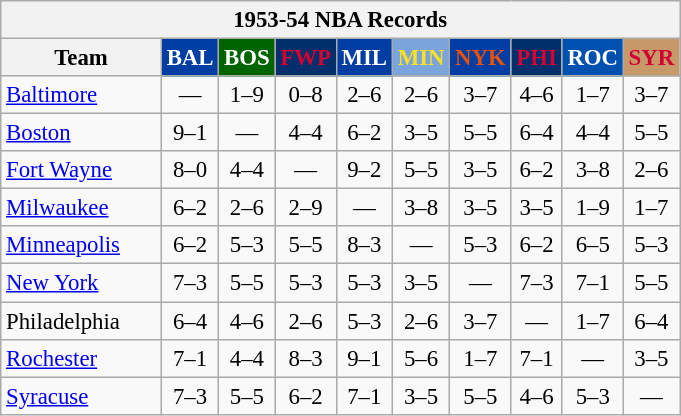<table class="wikitable" style="font-size:95%; text-align:center;">
<tr>
<th colspan=10>1953-54 NBA Records</th>
</tr>
<tr>
<th width=100>Team</th>
<th style="background:#003EA4;color:#FFFFFF;width=35">BAL</th>
<th style="background:#006400;color:#FFFFFF;width=35">BOS</th>
<th style="background:#012F6B;color:#D40032;width=35">FWP</th>
<th style="background:#003EA4;color:#FFFFFF;width=35">MIL</th>
<th style="background:#7BA4DB;color:#FBE122;width=35">MIN</th>
<th style="background:#003EA4;color:#E85109;width=35">NYK</th>
<th style="background:#012F6B;color:#D50033;width=35">PHI</th>
<th style="background:#0050B0;color:#FFFFFF;width=35">ROC</th>
<th style="background:#C79968;color:#D20032;width=35">SYR</th>
</tr>
<tr>
<td style="text-align:left;"><a href='#'>Baltimore</a></td>
<td>—</td>
<td>1–9</td>
<td>0–8</td>
<td>2–6</td>
<td>2–6</td>
<td>3–7</td>
<td>4–6</td>
<td>1–7</td>
<td>3–7</td>
</tr>
<tr>
<td style="text-align:left;"><a href='#'>Boston</a></td>
<td>9–1</td>
<td>—</td>
<td>4–4</td>
<td>6–2</td>
<td>3–5</td>
<td>5–5</td>
<td>6–4</td>
<td>4–4</td>
<td>5–5</td>
</tr>
<tr>
<td style="text-align:left;"><a href='#'>Fort Wayne</a></td>
<td>8–0</td>
<td>4–4</td>
<td>—</td>
<td>9–2</td>
<td>5–5</td>
<td>3–5</td>
<td>6–2</td>
<td>3–8</td>
<td>2–6</td>
</tr>
<tr>
<td style="text-align:left;"><a href='#'>Milwaukee</a></td>
<td>6–2</td>
<td>2–6</td>
<td>2–9</td>
<td>—</td>
<td>3–8</td>
<td>3–5</td>
<td>3–5</td>
<td>1–9</td>
<td>1–7</td>
</tr>
<tr>
<td style="text-align:left;"><a href='#'>Minneapolis</a></td>
<td>6–2</td>
<td>5–3</td>
<td>5–5</td>
<td>8–3</td>
<td>—</td>
<td>5–3</td>
<td>6–2</td>
<td>6–5</td>
<td>5–3</td>
</tr>
<tr>
<td style="text-align:left;"><a href='#'>New York</a></td>
<td>7–3</td>
<td>5–5</td>
<td>5–3</td>
<td>5–3</td>
<td>3–5</td>
<td>—</td>
<td>7–3</td>
<td>7–1</td>
<td>5–5</td>
</tr>
<tr>
<td style="text-align:left;">Philadelphia</td>
<td>6–4</td>
<td>4–6</td>
<td>2–6</td>
<td>5–3</td>
<td>2–6</td>
<td>3–7</td>
<td>—</td>
<td>1–7</td>
<td>6–4</td>
</tr>
<tr>
<td style="text-align:left;"><a href='#'>Rochester</a></td>
<td>7–1</td>
<td>4–4</td>
<td>8–3</td>
<td>9–1</td>
<td>5–6</td>
<td>1–7</td>
<td>7–1</td>
<td>—</td>
<td>3–5</td>
</tr>
<tr>
<td style="text-align:left;"><a href='#'>Syracuse</a></td>
<td>7–3</td>
<td>5–5</td>
<td>6–2</td>
<td>7–1</td>
<td>3–5</td>
<td>5–5</td>
<td>4–6</td>
<td>5–3</td>
<td>—</td>
</tr>
</table>
